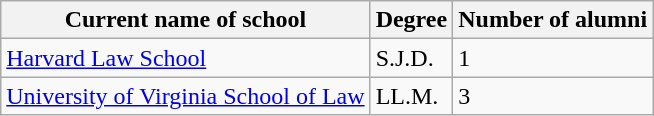<table class="wikitable sortable">
<tr>
<th>Current name of school</th>
<th>Degree</th>
<th>Number of alumni</th>
</tr>
<tr>
<td><a href='#'>Harvard Law School</a></td>
<td>S.J.D.</td>
<td>1</td>
</tr>
<tr>
<td><a href='#'>University of Virginia School of Law</a></td>
<td>LL.M.</td>
<td>3</td>
</tr>
</table>
